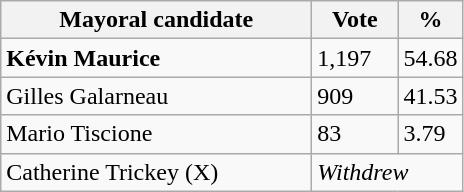<table class="wikitable">
<tr>
<th bgcolor="#DDDDFF" width="200px">Mayoral candidate</th>
<th bgcolor="#DDDDFF" width="50px">Vote</th>
<th bgcolor="#DDDDFF" width="30px">%</th>
</tr>
<tr>
<td><strong>Kévin Maurice</strong></td>
<td>1,197</td>
<td>54.68</td>
</tr>
<tr>
<td>Gilles Galarneau</td>
<td>909</td>
<td>41.53</td>
</tr>
<tr>
<td>Mario Tiscione</td>
<td>83</td>
<td>3.79</td>
</tr>
<tr>
<td>Catherine Trickey (X)</td>
<td colspan="2"><em>Withdrew</em></td>
</tr>
</table>
